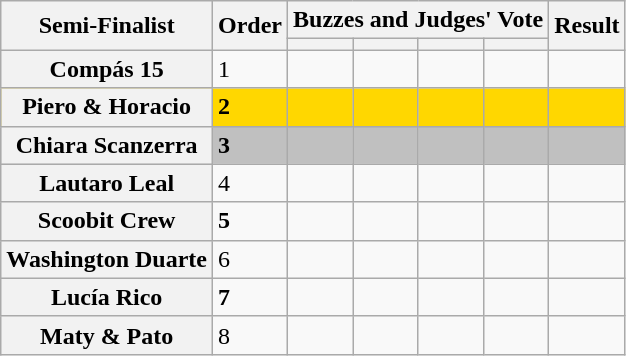<table class="wikitable plainrowheaders sortable">
<tr>
<th rowspan="2" class="unsortable" scope="col">Semi-Finalist</th>
<th rowspan="2" scope="col">Order</th>
<th colspan="4" class="unsortable" scope="col">Buzzes and Judges' Vote</th>
<th rowspan="2" scope="col">Result</th>
</tr>
<tr>
<th class="unsortable" scope="col"></th>
<th class="unsortable" scope="col"></th>
<th class="unsortable" scope="col"></th>
<th></th>
</tr>
<tr>
<th scope="row">Compás 15</th>
<td>1</td>
<td></td>
<td></td>
<td></td>
<td></td>
<td></td>
</tr>
<tr bgcolor="gold">
<th scope="row">Piero & Horacio</th>
<td><strong>2</strong></td>
<td></td>
<td></td>
<td></td>
<td></td>
<td><strong></strong></td>
</tr>
<tr bgcolor="silver">
<th scope="row">Chiara Scanzerra</th>
<td><strong>3</strong></td>
<td style="text-align:center;"></td>
<td style="text-align:center;"></td>
<td style="text-align:center;"></td>
<td></td>
<td><strong></strong></td>
</tr>
<tr>
<th scope="row">Lautaro Leal</th>
<td>4</td>
<td></td>
<td></td>
<td></td>
<td></td>
<td></td>
</tr>
<tr>
<th scope="row">Scoobit Crew</th>
<td><strong>5</strong></td>
<td></td>
<td></td>
<td style="text-align:center;"></td>
<td style="text-align:center;"></td>
<td></td>
</tr>
<tr>
<th scope="row">Washington Duarte</th>
<td>6</td>
<td></td>
<td></td>
<td></td>
<td style="text-align:center;"></td>
<td></td>
</tr>
<tr>
<th scope="row">Lucía Rico</th>
<td><strong>7</strong></td>
<td></td>
<td></td>
<td></td>
<td></td>
<td></td>
</tr>
<tr>
<th scope="row">Maty & Pato</th>
<td>8</td>
<td></td>
<td style="text-align:center;"></td>
<td></td>
<td></td>
<td></td>
</tr>
</table>
